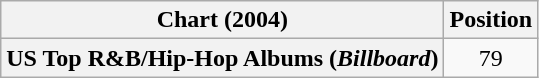<table class="wikitable plainrowheaders" style="text-align:center">
<tr>
<th scope="col">Chart (2004)</th>
<th scope="col">Position</th>
</tr>
<tr>
<th scope="row">US Top R&B/Hip-Hop Albums (<em>Billboard</em>)</th>
<td>79</td>
</tr>
</table>
